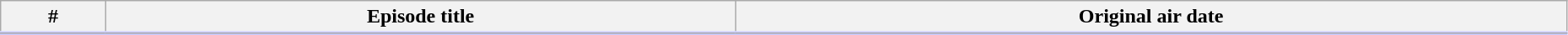<table class="wikitable" width="98%" style="background:#FFF;">
<tr style="border-bottom:3px solid #CCF">
<th>#</th>
<th>Episode title</th>
<th>Original air date</th>
</tr>
<tr>
</tr>
</table>
